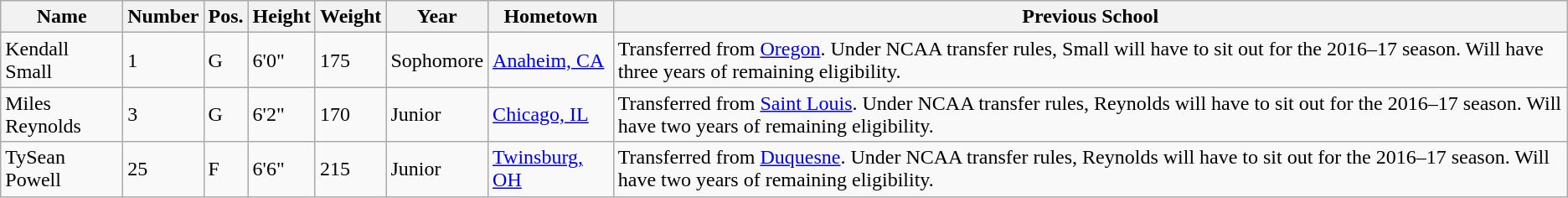<table class="wikitable sortable">
<tr>
<th>Name</th>
<th>Number</th>
<th>Pos.</th>
<th>Height</th>
<th>Weight</th>
<th>Year</th>
<th>Hometown</th>
<th class="unsortable">Previous School</th>
</tr>
<tr>
<td>Kendall Small</td>
<td>1</td>
<td>G</td>
<td>6'0"</td>
<td>175</td>
<td>Sophomore</td>
<td><a href='#'>Anaheim, CA</a></td>
<td>Transferred from <a href='#'>Oregon</a>. Under NCAA transfer rules, Small will have to sit out for the 2016–17 season. Will have three years of remaining eligibility.</td>
</tr>
<tr>
<td>Miles Reynolds</td>
<td>3</td>
<td>G</td>
<td>6'2"</td>
<td>170</td>
<td>Junior</td>
<td><a href='#'>Chicago, IL</a></td>
<td>Transferred from <a href='#'>Saint Louis</a>. Under NCAA transfer rules, Reynolds will have to sit out for the 2016–17 season. Will have two years of remaining eligibility.</td>
</tr>
<tr>
<td>TySean Powell</td>
<td>25</td>
<td>F</td>
<td>6'6"</td>
<td>215</td>
<td>Junior</td>
<td><a href='#'>Twinsburg, OH</a></td>
<td>Transferred from <a href='#'>Duquesne</a>. Under NCAA transfer rules, Reynolds will have to sit out for the 2016–17 season. Will have two years of remaining eligibility.</td>
</tr>
</table>
